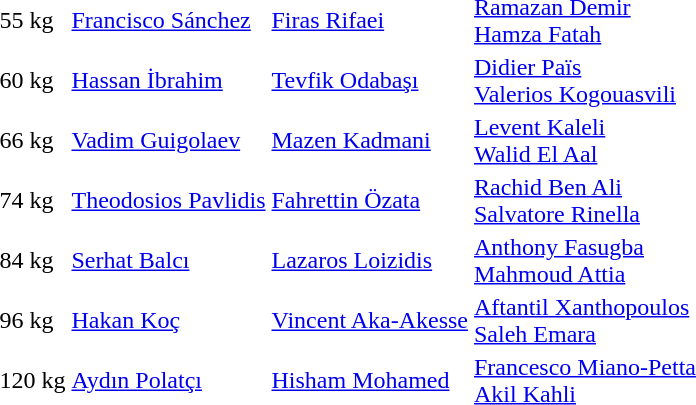<table>
<tr>
<td>55 kg</td>
<td> <a href='#'>Francisco Sánchez</a></td>
<td> <a href='#'>Firas Rifaei</a></td>
<td> <a href='#'>Ramazan Demir</a> <br>  <a href='#'>Hamza Fatah</a></td>
</tr>
<tr>
<td>60 kg</td>
<td> <a href='#'>Hassan İbrahim</a></td>
<td> <a href='#'>Tevfik Odabaşı</a></td>
<td> <a href='#'>Didier Païs</a> <br>  <a href='#'>Valerios Kogouasvili</a></td>
</tr>
<tr>
<td>66 kg</td>
<td> <a href='#'>Vadim Guigolaev</a></td>
<td> <a href='#'>Mazen Kadmani</a></td>
<td> <a href='#'>Levent Kaleli</a> <br>  <a href='#'>Walid El Aal</a></td>
</tr>
<tr>
<td>74 kg</td>
<td> <a href='#'>Theodosios Pavlidis</a></td>
<td> <a href='#'>Fahrettin Özata</a></td>
<td> <a href='#'>Rachid Ben Ali</a> <br>  <a href='#'>Salvatore Rinella</a></td>
</tr>
<tr>
<td>84 kg</td>
<td> <a href='#'>Serhat Balcı</a></td>
<td> <a href='#'>Lazaros Loizidis</a></td>
<td> <a href='#'>Anthony Fasugba</a> <br>  <a href='#'>Mahmoud Attia</a></td>
</tr>
<tr>
<td>96 kg</td>
<td> <a href='#'>Hakan Koç</a></td>
<td> <a href='#'>Vincent Aka-Akesse</a></td>
<td> <a href='#'>Aftantil Xanthopoulos</a> <br>  <a href='#'>Saleh Emara</a></td>
</tr>
<tr>
<td>120 kg</td>
<td> <a href='#'>Aydın Polatçı</a></td>
<td> <a href='#'>Hisham Mohamed</a></td>
<td> <a href='#'>Francesco Miano-Petta</a> <br>  <a href='#'>Akil Kahli</a></td>
</tr>
</table>
